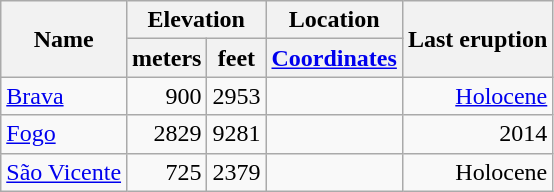<table class="wikitable">
<tr>
<th rowspan="2">Name</th>
<th colspan ="2">Elevation</th>
<th>Location</th>
<th rowspan="2">Last eruption</th>
</tr>
<tr>
<th>meters</th>
<th>feet</th>
<th><a href='#'>Coordinates</a></th>
</tr>
<tr align="right">
<td align="left"><a href='#'>Brava</a></td>
<td>900</td>
<td>2953</td>
<td></td>
<td><a href='#'>Holocene</a></td>
</tr>
<tr align="right">
<td align="left"><a href='#'>Fogo</a></td>
<td>2829</td>
<td>9281</td>
<td></td>
<td>2014</td>
</tr>
<tr align="right">
<td align="left"><a href='#'>São Vicente</a></td>
<td>725</td>
<td>2379</td>
<td></td>
<td>Holocene</td>
</tr>
</table>
